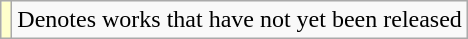<table class="wikitable">
<tr>
<td style="background:#FFFFCC;"></td>
<td>Denotes works that have not yet been released</td>
</tr>
</table>
